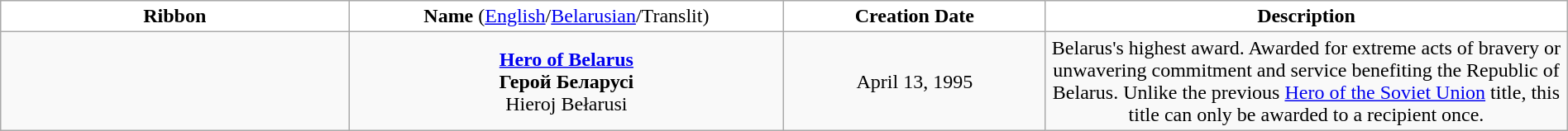<table class="wikitable" width="100%" style="text-align:center;">
<tr>
<td width="20%" bgcolor="#FFFFFF"><strong>Ribbon</strong></td>
<td width="25%" bgcolor="#FFFFFF"><strong>Name</strong> (<a href='#'>English</a>/<a href='#'>Belarusian</a>/Translit)</td>
<td width="15%" bgcolor="#FFFFFF"><strong>Creation Date</strong></td>
<td width="30%" bgcolor="#FFFFFF"><strong>Description</strong></td>
</tr>
<tr>
<td></td>
<td><strong><a href='#'>Hero of Belarus</a></strong><br><strong>Герой Беларусі</strong><br>Hieroj Bełarusi</td>
<td>April 13, 1995</td>
<td>Belarus's highest award. Awarded for extreme acts of bravery or unwavering commitment and service benefiting the Republic of Belarus. Unlike the previous <a href='#'>Hero of the Soviet Union</a> title, this title can only be awarded to a recipient once.</td>
</tr>
</table>
